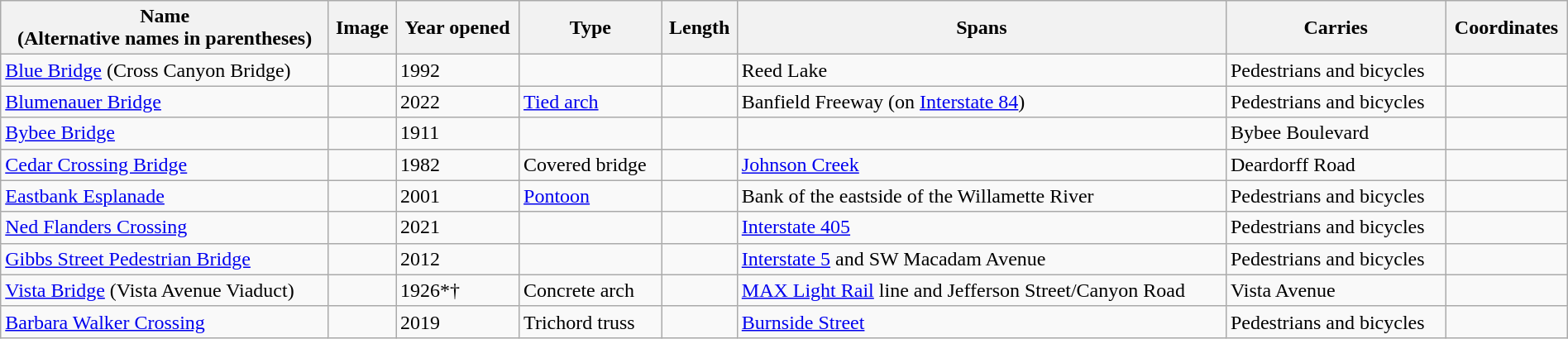<table class="wikitable sortable" width="100%">
<tr>
<th scope="col">Name<br>(Alternative names in parentheses)</th>
<th scope="col" class="unsortable">Image</th>
<th scope="col">Year opened</th>
<th scope="col">Type</th>
<th scope="col">Length</th>
<th scope="col">Spans</th>
<th scope="col">Carries</th>
<th scope="col">Coordinates</th>
</tr>
<tr>
<td><a href='#'>Blue Bridge</a> (Cross Canyon Bridge)</td>
<td></td>
<td>1992</td>
<td></td>
<td></td>
<td>Reed Lake</td>
<td>Pedestrians and bicycles</td>
<td></td>
</tr>
<tr>
<td><a href='#'>Blumenauer Bridge</a></td>
<td></td>
<td>2022</td>
<td><a href='#'>Tied arch</a></td>
<td></td>
<td>Banfield Freeway (on <a href='#'>Interstate 84</a>)</td>
<td>Pedestrians and bicycles</td>
<td></td>
</tr>
<tr>
<td><a href='#'>Bybee Bridge</a></td>
<td></td>
<td>1911</td>
<td></td>
<td></td>
<td></td>
<td>Bybee Boulevard</td>
<td></td>
</tr>
<tr>
<td><a href='#'>Cedar Crossing Bridge</a></td>
<td></td>
<td>1982</td>
<td>Covered bridge</td>
<td></td>
<td><a href='#'>Johnson Creek</a></td>
<td>Deardorff Road</td>
<td></td>
</tr>
<tr>
<td><a href='#'>Eastbank Esplanade</a></td>
<td></td>
<td>2001</td>
<td><a href='#'>Pontoon</a></td>
<td></td>
<td>Bank of the eastside of the Willamette River</td>
<td>Pedestrians and bicycles</td>
<td></td>
</tr>
<tr>
<td><a href='#'>Ned Flanders Crossing</a></td>
<td></td>
<td>2021</td>
<td></td>
<td></td>
<td> <a href='#'>Interstate 405</a></td>
<td>Pedestrians and bicycles</td>
<td></td>
</tr>
<tr>
<td><a href='#'>Gibbs Street Pedestrian Bridge</a></td>
<td></td>
<td>2012</td>
<td></td>
<td></td>
<td> <a href='#'>Interstate 5</a> and SW Macadam Avenue</td>
<td>Pedestrians and bicycles</td>
<td></td>
</tr>
<tr>
<td><a href='#'>Vista Bridge</a> (Vista Avenue Viaduct)</td>
<td></td>
<td>1926*†</td>
<td>Concrete arch</td>
<td></td>
<td><a href='#'>MAX Light Rail</a> line and Jefferson Street/Canyon Road</td>
<td>Vista Avenue</td>
<td></td>
</tr>
<tr>
<td><a href='#'>Barbara Walker Crossing</a></td>
<td></td>
<td>2019</td>
<td>Trichord truss</td>
<td></td>
<td><a href='#'>Burnside Street</a></td>
<td>Pedestrians and bicycles</td>
<td></td>
</tr>
</table>
